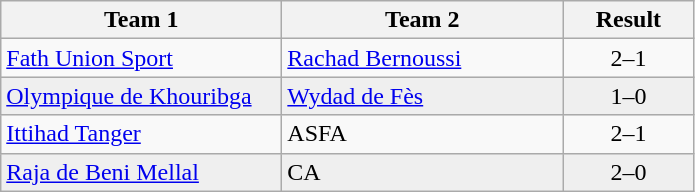<table class="wikitable">
<tr>
<th width="180">Team 1</th>
<th width="180">Team 2</th>
<th width="80">Result</th>
</tr>
<tr>
<td><a href='#'>Fath Union Sport</a></td>
<td><a href='#'>Rachad Bernoussi</a></td>
<td align="center">2–1</td>
</tr>
<tr style="background:#EFEFEF">
<td><a href='#'>Olympique de Khouribga</a></td>
<td><a href='#'>Wydad de Fès</a></td>
<td align="center">1–0</td>
</tr>
<tr>
<td><a href='#'>Ittihad Tanger</a></td>
<td>ASFA</td>
<td align="center">2–1</td>
</tr>
<tr style="background:#EFEFEF">
<td><a href='#'>Raja de Beni Mellal</a></td>
<td>CA</td>
<td align="center">2–0</td>
</tr>
</table>
